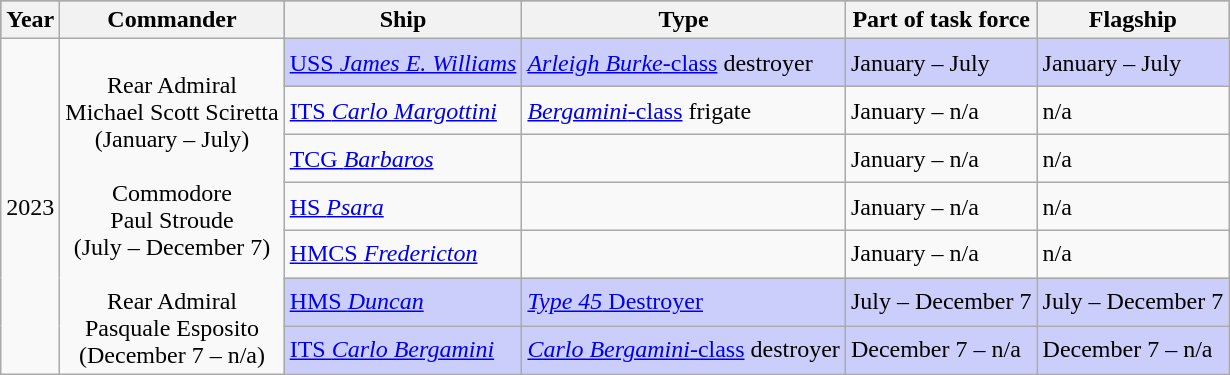<table class="wikitable">
<tr style="font-weight:bold; background-color:#9b9b9b;">
<th>Year</th>
<th>Commander</th>
<th>Ship</th>
<th>Type</th>
<th>Part of task force</th>
<th>Flagship</th>
</tr>
<tr>
<td rowspan="7" style="text-align:center;">2023</td>
<td rowspan="7" style="text-align:center;"><br>Rear Admiral <br>Michael Scott Sciretta <br>(January – July)<br><br>Commodore<br>Paul Stroude<br>(July – December 7)<br> <br>Rear Admiral <br>Pasquale Esposito<br>(December 7 – n/a)</td>
<td style="background-color:#cbcefb;"> <a href='#'>USS <em>James E. Williams</em></a></td>
<td style="background-color:#cbcefb;"><a href='#'><em>Arleigh Burke</em>-class</a> destroyer</td>
<td style="background-color:#cbcefb;">January – July</td>
<td style="background-color:#cbcefb;">January – July</td>
</tr>
<tr>
<td> <a href='#'>ITS <em>Carlo Margottini</em></a></td>
<td><a href='#'><em>Bergamini</em>-class</a> frigate</td>
<td>January – n/a</td>
<td>n/a</td>
</tr>
<tr>
<td> <a href='#'>TCG <em>Barbaros</em></a></td>
<td></td>
<td>January – n/a</td>
<td>n/a</td>
</tr>
<tr>
<td> <a href='#'>HS <em>Psara</em></a></td>
<td></td>
<td>January – n/a</td>
<td>n/a</td>
</tr>
<tr>
<td> <a href='#'>HMCS <em>Fredericton</em></a></td>
<td></td>
<td>January – n/a</td>
<td>n/a</td>
</tr>
<tr>
<td style="background-color:#cbcefb;"> <a href='#'>HMS <em>Duncan</em></a></td>
<td style="background-color:#cbcefb;"><a href='#'><em>Type 45</em> Destroyer</a></td>
<td style="background-color:#cbcefb;">July – December 7</td>
<td style="background-color:#cbcefb;">July – December 7</td>
</tr>
<tr>
<td style="background-color:#cbcefb;"> <a href='#'>ITS <em>Carlo Bergamini</em></a></td>
<td style="background-color:#cbcefb;"><a href='#'><em>Carlo Bergamini</em>-class</a> destroyer</td>
<td style="background-color:#cbcefb;">December 7 – n/a</td>
<td style="background-color:#cbcefb;">December 7 – n/a</td>
</tr>
</table>
